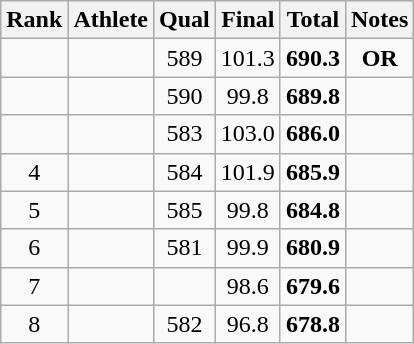<table class="wikitable sortable" style="text-align: center">
<tr>
<th>Rank</th>
<th>Athlete</th>
<th>Qual</th>
<th>Final</th>
<th>Total</th>
<th class="unsortable">Notes</th>
</tr>
<tr>
<td></td>
<td align=left></td>
<td>589</td>
<td>101.3</td>
<td><strong>690.3</strong></td>
<td><strong>OR</strong></td>
</tr>
<tr>
<td></td>
<td align=left></td>
<td>590</td>
<td>99.8</td>
<td><strong>689.8</strong></td>
<td></td>
</tr>
<tr>
<td></td>
<td align=left></td>
<td>583</td>
<td>103.0</td>
<td><strong>686.0</strong></td>
<td></td>
</tr>
<tr>
<td>4</td>
<td align=left></td>
<td>584</td>
<td>101.9</td>
<td><strong>685.9</strong></td>
<td></td>
</tr>
<tr>
<td>5</td>
<td align=left></td>
<td>585</td>
<td>99.8</td>
<td><strong>684.8</strong></td>
<td></td>
</tr>
<tr>
<td>6</td>
<td align=left></td>
<td>581</td>
<td>99.9</td>
<td><strong>680.9</strong></td>
<td></td>
</tr>
<tr>
<td>7</td>
<td align=left></td>
<td></td>
<td>98.6</td>
<td><strong>679.6</strong></td>
<td></td>
</tr>
<tr>
<td>8</td>
<td align=left></td>
<td>582</td>
<td>96.8</td>
<td><strong>678.8</strong></td>
<td></td>
</tr>
</table>
